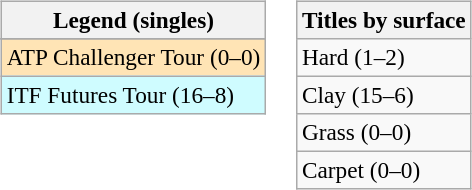<table>
<tr valign=top>
<td><br><table class=wikitable style=font-size:97%>
<tr>
<th>Legend (singles)</th>
</tr>
<tr bgcolor=e5d1cb>
</tr>
<tr bgcolor=moccasin>
<td>ATP Challenger Tour (0–0)</td>
</tr>
<tr bgcolor=cffcff>
<td>ITF Futures Tour (16–8)</td>
</tr>
</table>
</td>
<td><br><table class=wikitable style=font-size:97%>
<tr>
<th>Titles by surface</th>
</tr>
<tr>
<td>Hard (1–2)</td>
</tr>
<tr>
<td>Clay (15–6)</td>
</tr>
<tr>
<td>Grass (0–0)</td>
</tr>
<tr>
<td>Carpet (0–0)</td>
</tr>
</table>
</td>
</tr>
</table>
